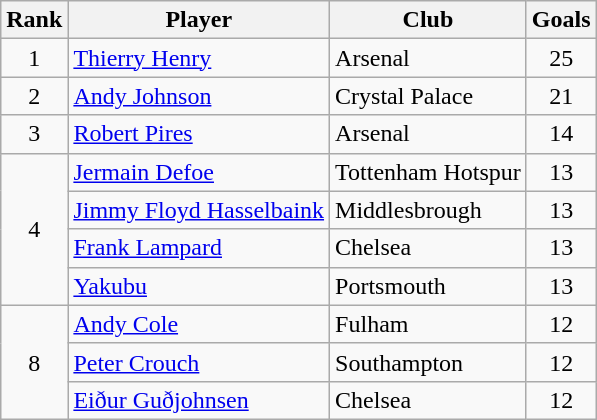<table class="wikitable">
<tr>
<th>Rank</th>
<th>Player</th>
<th>Club</th>
<th>Goals</th>
</tr>
<tr>
<td align=center>1</td>
<td> <a href='#'>Thierry Henry</a></td>
<td>Arsenal</td>
<td align=center>25</td>
</tr>
<tr>
<td align=center>2</td>
<td> <a href='#'>Andy Johnson</a></td>
<td>Crystal Palace</td>
<td align=center>21</td>
</tr>
<tr>
<td align=center>3</td>
<td> <a href='#'>Robert Pires</a></td>
<td>Arsenal</td>
<td align=center>14</td>
</tr>
<tr>
<td rowspan=4 align=center>4</td>
<td> <a href='#'>Jermain Defoe</a></td>
<td>Tottenham Hotspur</td>
<td align=center>13</td>
</tr>
<tr>
<td> <a href='#'>Jimmy Floyd Hasselbaink</a></td>
<td>Middlesbrough</td>
<td align=center>13</td>
</tr>
<tr>
<td> <a href='#'>Frank Lampard</a></td>
<td>Chelsea</td>
<td align=center>13</td>
</tr>
<tr>
<td> <a href='#'>Yakubu</a></td>
<td>Portsmouth</td>
<td align=center>13</td>
</tr>
<tr>
<td rowspan=3 align=center>8</td>
<td> <a href='#'>Andy Cole</a></td>
<td>Fulham</td>
<td align=center>12</td>
</tr>
<tr>
<td> <a href='#'>Peter Crouch</a></td>
<td>Southampton</td>
<td align=center>12</td>
</tr>
<tr>
<td> <a href='#'>Eiður Guðjohnsen</a></td>
<td>Chelsea</td>
<td align=center>12</td>
</tr>
</table>
